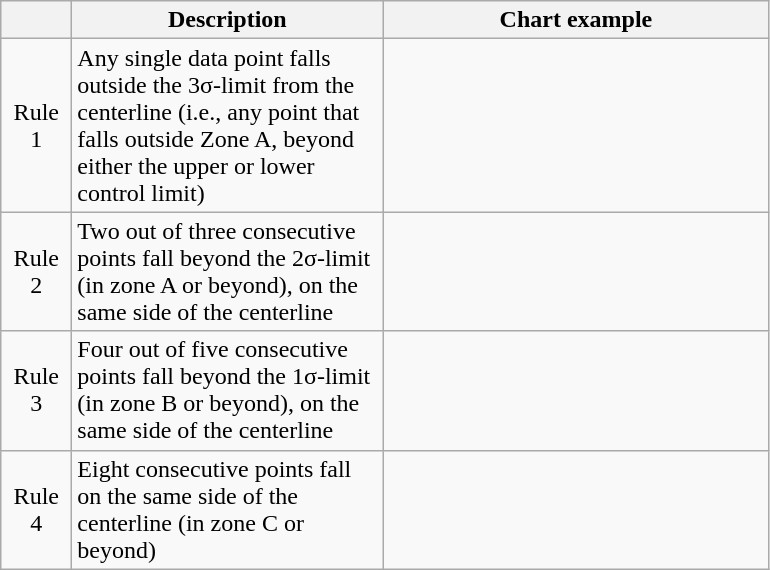<table class="wikitable">
<tr>
<th style="width: 40px;"> </th>
<th style="width: 200px;">Description</th>
<th style="width: 250px;">Chart example</th>
</tr>
<tr>
<td style="text-align: center;">Rule 1</td>
<td>Any single data point falls outside the 3σ-limit from the centerline (i.e., any point that falls outside Zone A, beyond either the upper or lower control limit)</td>
<td></td>
</tr>
<tr>
<td style="text-align: center;">Rule 2</td>
<td>Two out of three consecutive points fall beyond the 2σ-limit (in zone A or beyond), on the same side of the centerline</td>
<td></td>
</tr>
<tr>
<td style="text-align: center;">Rule 3</td>
<td>Four out of five consecutive points fall beyond the 1σ-limit (in zone B or beyond), on the same side of the centerline</td>
<td></td>
</tr>
<tr>
<td style="text-align: center;">Rule 4</td>
<td>Eight consecutive points fall on the same side of the centerline (in zone C or beyond)</td>
<td></td>
</tr>
</table>
